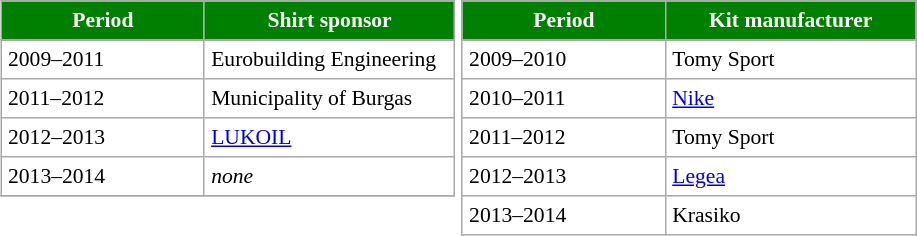<table>
<tr>
<td valign="top"><br><table cellpadding="4" border=1 cellspacing="0" style="margin: 0.5em 1em 0.5em 0; Green: #f9f9f9; border: 1px #aaa solid; border-collapse: collapse; font-size: 90%;" width=100%width=100%>
<tr align=center bgcolor=green style="color:white; border: 1px #aaa solid;">
<th width="120">Period</th>
<th width="150">Shirt sponsor</th>
</tr>
<tr align=center>
</tr>
<tr>
<td>2009–2011</td>
<td>Eurobuilding Engineering</td>
</tr>
<tr>
<td>2011–2012</td>
<td>Municipality of Burgas</td>
</tr>
<tr>
<td>2012–2013</td>
<td><a href='#'>LUKOIL</a></td>
</tr>
<tr>
<td>2013–2014</td>
<td><em>none</em></td>
</tr>
<tr>
</tr>
</table>
</td>
<td valign="top"><br><table cellpadding="4" border=1 cellspacing="0" style="margin: 0.5em 1em 0.5em 0; Green: #f9f9f9; border: 1px #aaa solid; border-collapse: collapse; font-size: 90%;" width=100%width=100%>
<tr align=center bgcolor=green style="color:white; border: 1px #aaa solid;">
<th width="120">Period</th>
<th width="150">Kit manufacturer</th>
</tr>
<tr align=center>
</tr>
<tr>
<td>2009–2010</td>
<td>Tomy Sport</td>
</tr>
<tr>
<td>2010–2011</td>
<td><a href='#'>Nike</a></td>
</tr>
<tr>
<td>2011–2012</td>
<td>Tomy Sport</td>
</tr>
<tr>
<td>2012–2013</td>
<td><a href='#'>Legea</a></td>
</tr>
<tr>
<td>2013–2014</td>
<td>Krasiko</td>
</tr>
</table>
</td>
</tr>
</table>
